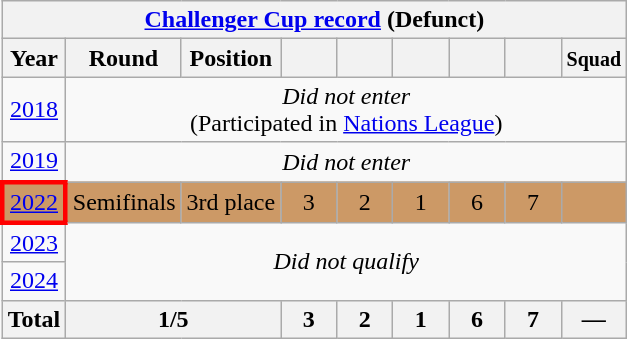<table class="wikitable collapsible collapsed" style="text-align: center;">
<tr>
<th colspan=9><a href='#'>Challenger Cup record</a> (Defunct)</th>
</tr>
<tr>
<th>Year</th>
<th>Round</th>
<th>Position</th>
<th width=30></th>
<th width=30></th>
<th width=30></th>
<th width=30></th>
<th width=30></th>
<th><small>Squad</small></th>
</tr>
<tr>
<td> <a href='#'>2018</a></td>
<td colspan=8><em>Did not enter</em> <br> (Participated in <a href='#'>Nations League</a>)</td>
</tr>
<tr>
<td> <a href='#'>2019</a></td>
<td colspan=8><em>Did not enter</em></td>
</tr>
<tr bgcolor=#cc9966>
<td style="border:3px solid red"> <a href='#'>2022</a></td>
<td>Semifinals</td>
<td> 3rd place</td>
<td>3</td>
<td>2</td>
<td>1</td>
<td>6</td>
<td>7</td>
<td></td>
</tr>
<tr>
<td> <a href='#'>2023</a></td>
<td colspan=8 rowspan=2><em>Did not qualify</em></td>
</tr>
<tr>
<td> <a href='#'>2024</a></td>
</tr>
<tr>
<th>Total</th>
<th colspan=2>1/5</th>
<th>3</th>
<th>2</th>
<th>1</th>
<th>6</th>
<th>7</th>
<th>—</th>
</tr>
</table>
